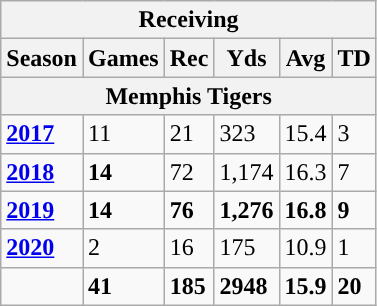<table class="wikitable">
<tr>
<th colspan="6">Receiving</th>
</tr>
<tr>
<th>Season</th>
<th>Games</th>
<th>Rec</th>
<th>Yds</th>
<th>Avg</th>
<th>TD</th>
</tr>
<tr>
<th colspan="6">Memphis Tigers</th>
</tr>
<tr>
<td><a href='#'><strong>2017</strong></a></td>
<td>11</td>
<td>21</td>
<td>323</td>
<td>15.4</td>
<td>3</td>
</tr>
<tr>
<td><a href='#'><strong>2018</strong></a></td>
<td><strong>14</strong></td>
<td>72</td>
<td>1,174</td>
<td>16.3</td>
<td>7</td>
</tr>
<tr>
<td><a href='#'><strong>2019</strong></a></td>
<td><strong>14</strong></td>
<td><strong>76</strong></td>
<td><strong>1,276</strong></td>
<td><strong>16.8</strong></td>
<td><strong>9</strong></td>
</tr>
<tr>
<td><a href='#'><strong>2020</strong></a></td>
<td>2</td>
<td>16</td>
<td>175</td>
<td>10.9</td>
<td>1</td>
</tr>
<tr>
<td></td>
<td><strong>41</strong></td>
<td><strong>185</strong></td>
<td><strong>2948</strong></td>
<td><strong>15.9</strong></td>
<td><strong>20</strong></td>
</tr>
</table>
